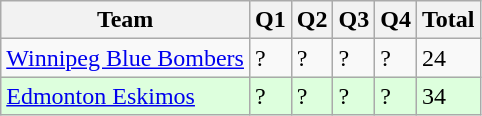<table class="wikitable">
<tr>
<th>Team</th>
<th>Q1</th>
<th>Q2</th>
<th>Q3</th>
<th>Q4</th>
<th>Total</th>
</tr>
<tr>
<td><a href='#'>Winnipeg Blue Bombers</a></td>
<td>?</td>
<td>?</td>
<td>?</td>
<td>?</td>
<td>24</td>
</tr>
<tr style="background-color:#ddffdd">
<td><a href='#'>Edmonton Eskimos</a></td>
<td>?</td>
<td>?</td>
<td>?</td>
<td>?</td>
<td>34</td>
</tr>
</table>
